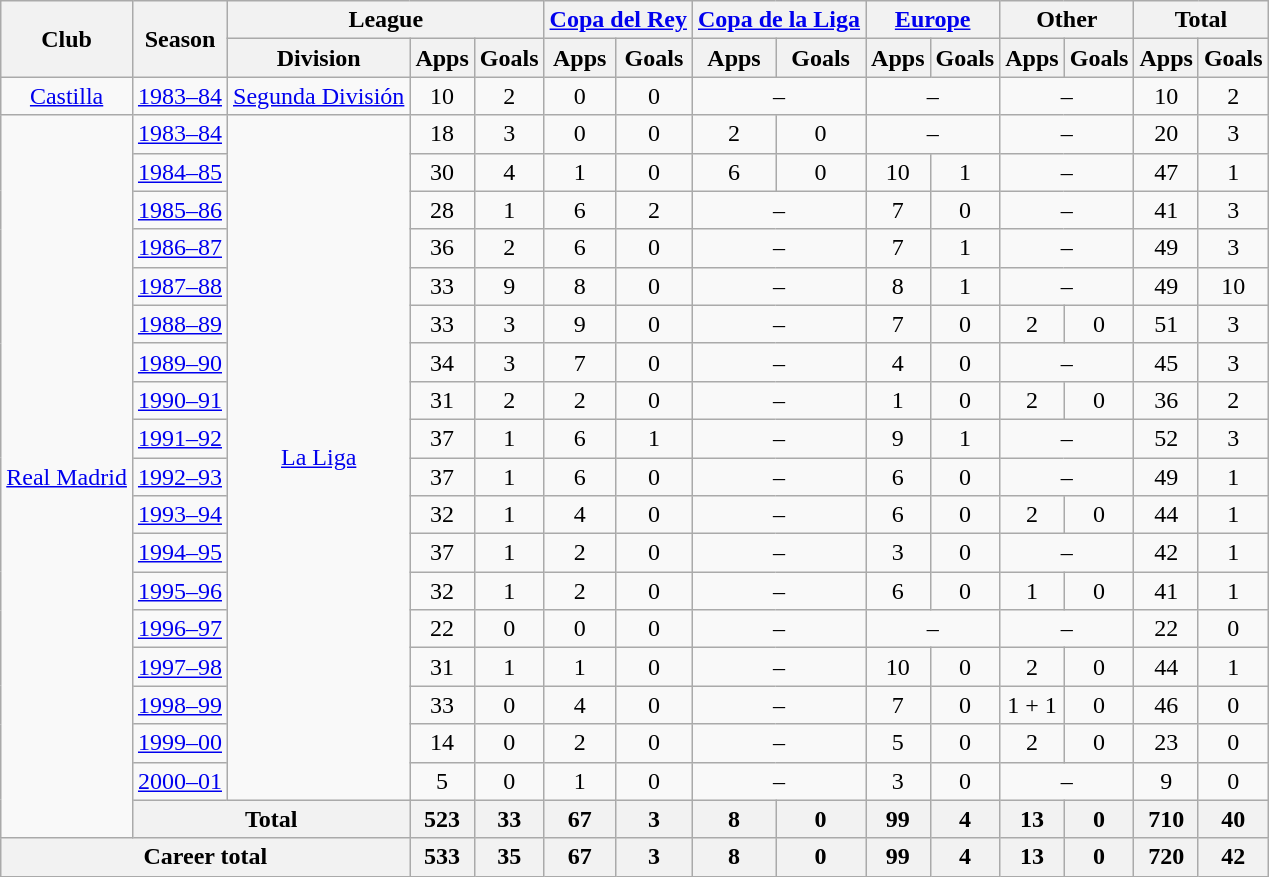<table class="wikitable" style="text-align:center">
<tr>
<th rowspan="2">Club</th>
<th rowspan="2">Season</th>
<th colspan="3">League</th>
<th colspan="2"><a href='#'>Copa del Rey</a></th>
<th colspan="2"><a href='#'>Copa de la Liga</a></th>
<th colspan="2"><a href='#'>Europe</a></th>
<th colspan="2">Other</th>
<th colspan="2">Total</th>
</tr>
<tr>
<th>Division</th>
<th>Apps</th>
<th>Goals</th>
<th>Apps</th>
<th>Goals</th>
<th>Apps</th>
<th>Goals</th>
<th>Apps</th>
<th>Goals</th>
<th>Apps</th>
<th>Goals</th>
<th>Apps</th>
<th>Goals</th>
</tr>
<tr>
<td><a href='#'>Castilla</a></td>
<td><a href='#'>1983–84</a></td>
<td><a href='#'>Segunda División</a></td>
<td>10</td>
<td>2</td>
<td>0</td>
<td>0</td>
<td colspan="2">–</td>
<td colspan="2">–</td>
<td colspan="2">–</td>
<td>10</td>
<td>2</td>
</tr>
<tr>
<td rowspan="19"><a href='#'>Real Madrid</a></td>
<td><a href='#'>1983–84</a></td>
<td rowspan="18"><a href='#'>La Liga</a></td>
<td>18</td>
<td>3</td>
<td>0</td>
<td>0</td>
<td>2</td>
<td>0</td>
<td colspan="2">–</td>
<td colspan="2">–</td>
<td>20</td>
<td>3</td>
</tr>
<tr>
<td><a href='#'>1984–85</a></td>
<td>30</td>
<td>4</td>
<td>1</td>
<td>0</td>
<td>6</td>
<td>0</td>
<td>10</td>
<td>1</td>
<td colspan="2">–</td>
<td>47</td>
<td>1</td>
</tr>
<tr>
<td><a href='#'>1985–86</a></td>
<td>28</td>
<td>1</td>
<td>6</td>
<td>2</td>
<td colspan="2">–</td>
<td>7</td>
<td>0</td>
<td colspan="2">–</td>
<td>41</td>
<td>3</td>
</tr>
<tr>
<td><a href='#'>1986–87</a></td>
<td>36</td>
<td>2</td>
<td>6</td>
<td>0</td>
<td colspan="2">–</td>
<td>7</td>
<td>1</td>
<td colspan="2">–</td>
<td>49</td>
<td>3</td>
</tr>
<tr>
<td><a href='#'>1987–88</a></td>
<td>33</td>
<td>9</td>
<td>8</td>
<td>0</td>
<td colspan="2">–</td>
<td>8</td>
<td>1</td>
<td colspan="2">–</td>
<td>49</td>
<td>10</td>
</tr>
<tr>
<td><a href='#'>1988–89</a></td>
<td>33</td>
<td>3</td>
<td>9</td>
<td>0</td>
<td colspan="2">–</td>
<td>7</td>
<td>0</td>
<td>2</td>
<td>0</td>
<td>51</td>
<td>3</td>
</tr>
<tr>
<td><a href='#'>1989–90</a></td>
<td>34</td>
<td>3</td>
<td>7</td>
<td>0</td>
<td colspan="2">–</td>
<td>4</td>
<td>0</td>
<td colspan="2">–</td>
<td>45</td>
<td>3</td>
</tr>
<tr>
<td><a href='#'>1990–91</a></td>
<td>31</td>
<td>2</td>
<td>2</td>
<td>0</td>
<td colspan="2">–</td>
<td>1</td>
<td>0</td>
<td>2</td>
<td>0</td>
<td>36</td>
<td>2</td>
</tr>
<tr>
<td><a href='#'>1991–92</a></td>
<td>37</td>
<td>1</td>
<td>6</td>
<td>1</td>
<td colspan="2">–</td>
<td>9</td>
<td>1</td>
<td colspan="2">–</td>
<td>52</td>
<td>3</td>
</tr>
<tr>
<td><a href='#'>1992–93</a></td>
<td>37</td>
<td>1</td>
<td>6</td>
<td>0</td>
<td colspan="2">–</td>
<td>6</td>
<td>0</td>
<td colspan="2">–</td>
<td>49</td>
<td>1</td>
</tr>
<tr>
<td><a href='#'>1993–94</a></td>
<td>32</td>
<td>1</td>
<td>4</td>
<td>0</td>
<td colspan="2">–</td>
<td>6</td>
<td>0</td>
<td>2</td>
<td>0</td>
<td>44</td>
<td>1</td>
</tr>
<tr>
<td><a href='#'>1994–95</a></td>
<td>37</td>
<td>1</td>
<td>2</td>
<td>0</td>
<td colspan="2">–</td>
<td>3</td>
<td>0</td>
<td colspan="2">–</td>
<td>42</td>
<td>1</td>
</tr>
<tr>
<td><a href='#'>1995–96</a></td>
<td>32</td>
<td>1</td>
<td>2</td>
<td>0</td>
<td colspan="2">–</td>
<td>6</td>
<td>0</td>
<td>1</td>
<td>0</td>
<td>41</td>
<td>1</td>
</tr>
<tr>
<td><a href='#'>1996–97</a></td>
<td>22</td>
<td>0</td>
<td>0</td>
<td>0</td>
<td colspan="2">–</td>
<td colspan="2">–</td>
<td colspan="2">–</td>
<td>22</td>
<td>0</td>
</tr>
<tr>
<td><a href='#'>1997–98</a></td>
<td>31</td>
<td>1</td>
<td>1</td>
<td>0</td>
<td colspan="2">–</td>
<td>10</td>
<td>0</td>
<td>2</td>
<td>0</td>
<td>44</td>
<td>1</td>
</tr>
<tr>
<td><a href='#'>1998–99</a></td>
<td>33</td>
<td>0</td>
<td>4</td>
<td>0</td>
<td colspan="2">–</td>
<td>7</td>
<td>0</td>
<td>1 + 1</td>
<td>0</td>
<td>46</td>
<td>0</td>
</tr>
<tr>
<td><a href='#'>1999–00</a></td>
<td>14</td>
<td>0</td>
<td>2</td>
<td>0</td>
<td colspan="2">–</td>
<td>5</td>
<td>0</td>
<td>2</td>
<td>0</td>
<td>23</td>
<td>0</td>
</tr>
<tr>
<td><a href='#'>2000–01</a></td>
<td>5</td>
<td>0</td>
<td>1</td>
<td>0</td>
<td colspan="2">–</td>
<td>3</td>
<td>0</td>
<td colspan="2">–</td>
<td>9</td>
<td>0</td>
</tr>
<tr>
<th colspan="2">Total</th>
<th>523</th>
<th>33</th>
<th>67</th>
<th>3</th>
<th>8</th>
<th>0</th>
<th>99</th>
<th>4</th>
<th>13</th>
<th>0</th>
<th>710</th>
<th>40</th>
</tr>
<tr>
<th colspan="3">Career total</th>
<th>533</th>
<th>35</th>
<th>67</th>
<th>3</th>
<th>8</th>
<th>0</th>
<th>99</th>
<th>4</th>
<th>13</th>
<th>0</th>
<th>720</th>
<th>42</th>
</tr>
</table>
